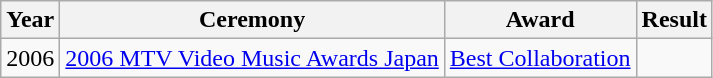<table class="wikitable">
<tr>
<th>Year</th>
<th>Ceremony</th>
<th>Award</th>
<th>Result</th>
</tr>
<tr>
<td rowspan="1">2006</td>
<td><a href='#'>2006 MTV Video Music Awards Japan</a></td>
<td><a href='#'>Best Collaboration</a></td>
<td></td>
</tr>
</table>
